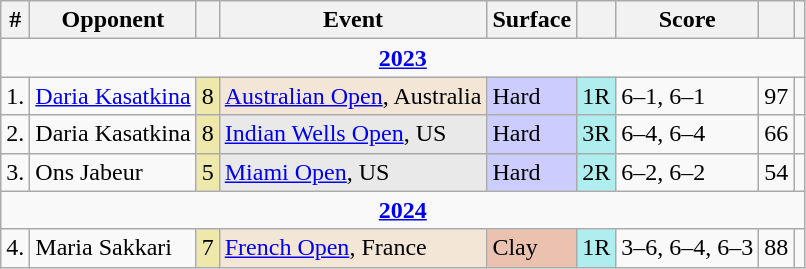<table class="wikitable sortable">
<tr>
<th class=unsortable>#</th>
<th>Opponent</th>
<th></th>
<th>Event</th>
<th>Surface</th>
<th class=unsortable></th>
<th class=unsortable>Score</th>
<th class=unsortable></th>
<th class=unsortable></th>
</tr>
<tr>
<td colspan="9" style="text-align:center"><strong><a href='#'>2023</a></strong></td>
</tr>
<tr>
<td>1.</td>
<td> <a href='#'>Daria Kasatkina</a></td>
<td bgcolor="EEE8AA">8</td>
<td bgcolor="f3e6d7"><a href='#'>Australian Open</a>, Australia</td>
<td bgcolor="ccccff">Hard</td>
<td bgcolor="afeeee">1R</td>
<td>6–1, 6–1</td>
<td>97</td>
<td></td>
</tr>
<tr>
<td>2.</td>
<td> Daria Kasatkina</td>
<td bgcolor="EEE8AA">8</td>
<td bgcolor="e9e9e9"><a href='#'>Indian Wells Open</a>, US</td>
<td bgcolor="ccccff">Hard</td>
<td bgcolor="afeeee">3R</td>
<td>6–4, 6–4</td>
<td>66</td>
<td></td>
</tr>
<tr>
<td>3.</td>
<td> Ons Jabeur</td>
<td bgcolor="eee8AA">5</td>
<td bgcolor="e9e9e9"><a href='#'>Miami Open</a>, US</td>
<td bgcolor="ccccff">Hard</td>
<td bgcolor="afeeee">2R</td>
<td>6–2, 6–2</td>
<td>54</td>
<td></td>
</tr>
<tr>
<td colspan=9; style=text-align:center><strong><a href='#'>2024</a></strong></td>
</tr>
<tr>
<td>4.</td>
<td> Maria Sakkari</td>
<td bgcolor=eee8aa>7</td>
<td bgcolor=f3e6d7><a href='#'>French Open</a>, France</td>
<td bgcolor=ebc2af>Clay</td>
<td bgcolor=afeeee>1R</td>
<td>3–6, 6–4, 6–3</td>
<td>88</td>
<td></td>
</tr>
</table>
